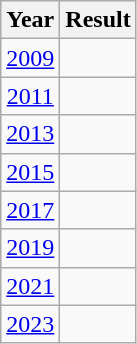<table class="wikitable" style="text-align:center">
<tr>
<th>Year</th>
<th>Result</th>
</tr>
<tr>
<td><a href='#'>2009</a></td>
<td></td>
</tr>
<tr>
<td><a href='#'>2011</a></td>
<td></td>
</tr>
<tr>
<td><a href='#'>2013</a></td>
<td></td>
</tr>
<tr>
<td><a href='#'>2015</a></td>
<td></td>
</tr>
<tr>
<td><a href='#'>2017</a></td>
<td></td>
</tr>
<tr>
<td><a href='#'>2019</a></td>
<td></td>
</tr>
<tr>
<td><a href='#'>2021</a></td>
<td></td>
</tr>
<tr>
<td><a href='#'>2023</a></td>
<td></td>
</tr>
</table>
